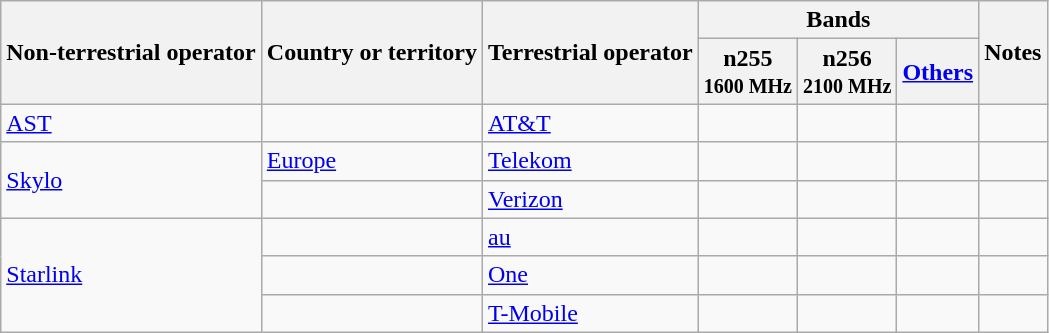<table class="wikitable sortable sticky-header-multi">
<tr>
<th rowspan="2">Non-terrestrial operator</th>
<th rowspan="2">Country or territory</th>
<th rowspan="2">Terrestrial operator</th>
<th colspan="3">Bands</th>
<th rowspan="2" class="unsortable">Notes</th>
</tr>
<tr>
<th data-sort-type="number">n255<br><small>1600 MHz</small></th>
<th data-sort-type="number">n256<br><small>2100 MHz</small></th>
<th class="unsortable"><a href='#'>Others</a></th>
</tr>
<tr>
<td><a href='#'>AST</a></td>
<td></td>
<td><a href='#'>AT&T</a></td>
<td></td>
<td></td>
<td></td>
<td></td>
</tr>
<tr>
<td rowspan="2"><a href='#'>Skylo</a></td>
<td><a href='#'>Europe</a></td>
<td><a href='#'>Telekom</a></td>
<td></td>
<td></td>
<td></td>
<td></td>
</tr>
<tr>
<td></td>
<td><a href='#'>Verizon</a></td>
<td></td>
<td></td>
<td></td>
<td></td>
</tr>
<tr>
<td rowspan="3"><a href='#'>Starlink</a></td>
<td></td>
<td><a href='#'>au</a></td>
<td></td>
<td></td>
<td></td>
<td></td>
</tr>
<tr>
<td></td>
<td><a href='#'>One</a></td>
<td></td>
<td></td>
<td></td>
<td></td>
</tr>
<tr id="United States">
<td></td>
<td><a href='#'>T-Mobile</a></td>
<td></td>
<td></td>
<td></td>
<td></td>
</tr>
</table>
